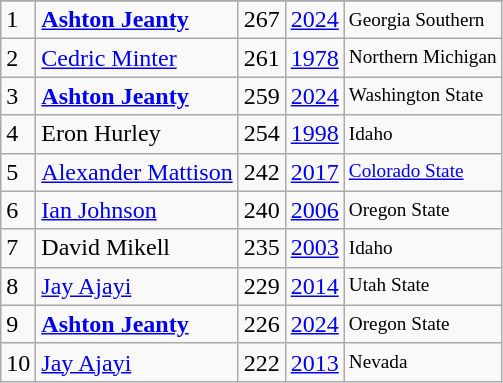<table class="wikitable">
<tr>
</tr>
<tr>
<td>1</td>
<td><strong><a href='#'>Ashton Jeanty</a></strong></td>
<td>267</td>
<td><a href='#'>2024</a></td>
<td style="font-size:80%;">Georgia Southern</td>
</tr>
<tr>
<td>2</td>
<td><a href='#'>Cedric Minter</a></td>
<td>261</td>
<td><a href='#'>1978</a></td>
<td style="font-size:80%;">Northern Michigan</td>
</tr>
<tr>
<td>3</td>
<td><strong><a href='#'>Ashton Jeanty</a></strong></td>
<td>259</td>
<td><a href='#'>2024</a></td>
<td style="font-size:80%;">Washington State</td>
</tr>
<tr>
<td>4</td>
<td>Eron Hurley</td>
<td>254</td>
<td><a href='#'>1998</a></td>
<td style="font-size:80%;">Idaho</td>
</tr>
<tr>
<td>5</td>
<td><a href='#'>Alexander Mattison</a></td>
<td>242</td>
<td><a href='#'>2017</a></td>
<td style="font-size:80%;"><a href='#'>Colorado State</a></td>
</tr>
<tr>
<td>6</td>
<td><a href='#'>Ian Johnson</a></td>
<td>240</td>
<td><a href='#'>2006</a></td>
<td style="font-size:80%;">Oregon State</td>
</tr>
<tr>
<td>7</td>
<td>David Mikell</td>
<td>235</td>
<td><a href='#'>2003</a></td>
<td style="font-size:80%;">Idaho</td>
</tr>
<tr>
<td>8</td>
<td><a href='#'>Jay Ajayi</a></td>
<td>229</td>
<td><a href='#'>2014</a></td>
<td style="font-size:80%;">Utah State</td>
</tr>
<tr>
<td>9</td>
<td><strong><a href='#'>Ashton Jeanty</a></strong></td>
<td>226</td>
<td><a href='#'>2024</a></td>
<td style="font-size:80%;">Oregon State</td>
</tr>
<tr>
<td>10</td>
<td><a href='#'>Jay Ajayi</a></td>
<td>222</td>
<td><a href='#'>2013</a></td>
<td style="font-size:80%;">Nevada</td>
</tr>
</table>
